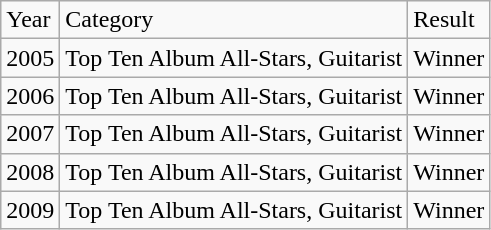<table class="wikitable">
<tr>
<td>Year</td>
<td>Category</td>
<td>Result</td>
</tr>
<tr>
<td>2005</td>
<td>Top Ten Album All-Stars, Guitarist</td>
<td>Winner</td>
</tr>
<tr>
<td>2006</td>
<td>Top Ten Album All-Stars, Guitarist</td>
<td>Winner</td>
</tr>
<tr>
<td>2007</td>
<td>Top Ten Album All-Stars, Guitarist</td>
<td>Winner</td>
</tr>
<tr>
<td>2008</td>
<td>Top Ten Album All-Stars, Guitarist</td>
<td>Winner</td>
</tr>
<tr>
<td>2009</td>
<td>Top Ten Album All-Stars, Guitarist</td>
<td>Winner</td>
</tr>
</table>
